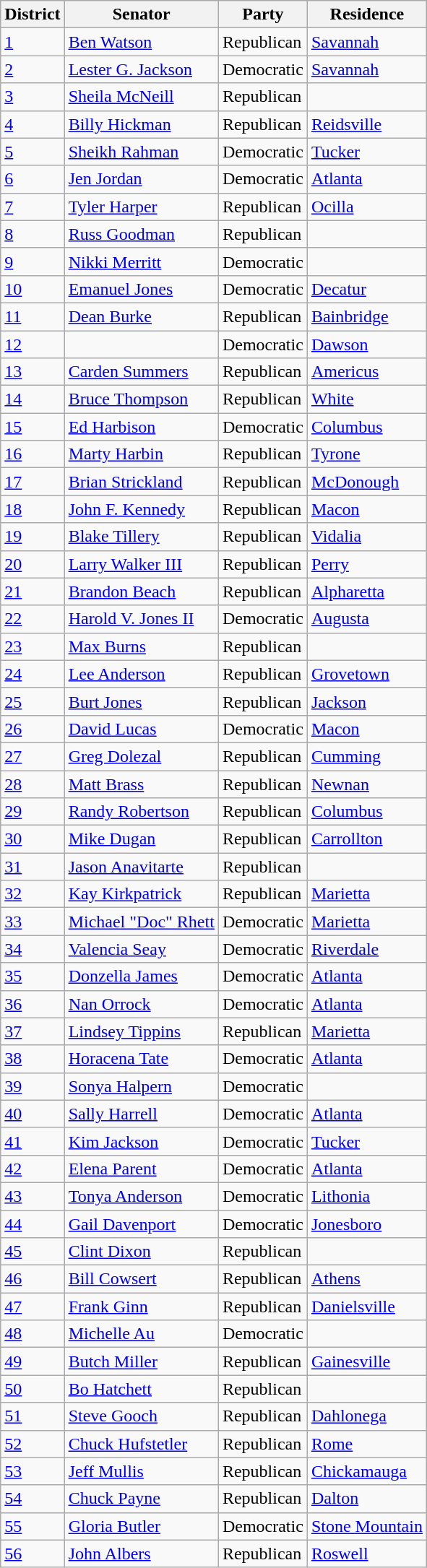<table class="wikitable sortable">
<tr>
<th>District</th>
<th>Senator</th>
<th>Party</th>
<th>Residence</th>
</tr>
<tr>
<td><a href='#'>1</a></td>
<td><a href='#'>Ben Watson</a></td>
<td>Republican</td>
<td><a href='#'>Savannah</a></td>
</tr>
<tr>
<td><a href='#'>2</a></td>
<td><a href='#'>Lester G. Jackson</a></td>
<td>Democratic</td>
<td><a href='#'>Savannah</a></td>
</tr>
<tr>
<td><a href='#'>3</a></td>
<td><a href='#'>Sheila McNeill</a></td>
<td>Republican</td>
<td></td>
</tr>
<tr>
<td><a href='#'>4</a></td>
<td><a href='#'>Billy Hickman</a></td>
<td>Republican</td>
<td><a href='#'>Reidsville</a></td>
</tr>
<tr>
<td><a href='#'>5</a></td>
<td><a href='#'>Sheikh Rahman</a></td>
<td>Democratic</td>
<td><a href='#'>Tucker</a></td>
</tr>
<tr>
<td><a href='#'>6</a></td>
<td><a href='#'>Jen Jordan</a></td>
<td>Democratic</td>
<td><a href='#'>Atlanta</a></td>
</tr>
<tr>
<td><a href='#'>7</a></td>
<td><a href='#'>Tyler Harper</a></td>
<td>Republican</td>
<td><a href='#'>Ocilla</a></td>
</tr>
<tr>
<td><a href='#'>8</a></td>
<td><a href='#'>Russ Goodman</a></td>
<td>Republican</td>
<td></td>
</tr>
<tr>
<td><a href='#'>9</a></td>
<td><a href='#'>Nikki Merritt</a></td>
<td>Democratic</td>
<td></td>
</tr>
<tr>
<td><a href='#'>10</a></td>
<td><a href='#'>Emanuel Jones</a></td>
<td>Democratic</td>
<td><a href='#'>Decatur</a></td>
</tr>
<tr>
<td><a href='#'>11</a></td>
<td><a href='#'>Dean Burke</a></td>
<td>Republican</td>
<td><a href='#'>Bainbridge</a></td>
</tr>
<tr>
<td><a href='#'>12</a></td>
<td></td>
<td>Democratic</td>
<td><a href='#'>Dawson</a></td>
</tr>
<tr>
<td><a href='#'>13</a></td>
<td><a href='#'>Carden Summers</a></td>
<td>Republican</td>
<td><a href='#'>Americus</a></td>
</tr>
<tr>
<td><a href='#'>14</a></td>
<td><a href='#'>Bruce Thompson</a></td>
<td>Republican</td>
<td><a href='#'>White</a></td>
</tr>
<tr>
<td><a href='#'>15</a></td>
<td><a href='#'>Ed Harbison</a></td>
<td>Democratic</td>
<td><a href='#'>Columbus</a></td>
</tr>
<tr>
<td><a href='#'>16</a></td>
<td><a href='#'>Marty Harbin</a></td>
<td>Republican</td>
<td><a href='#'>Tyrone</a></td>
</tr>
<tr>
<td><a href='#'>17</a></td>
<td><a href='#'>Brian Strickland</a></td>
<td>Republican</td>
<td><a href='#'>McDonough</a></td>
</tr>
<tr>
<td><a href='#'>18</a></td>
<td><a href='#'>John F. Kennedy</a></td>
<td>Republican</td>
<td><a href='#'>Macon</a></td>
</tr>
<tr>
<td><a href='#'>19</a></td>
<td><a href='#'>Blake Tillery</a></td>
<td>Republican</td>
<td><a href='#'>Vidalia</a></td>
</tr>
<tr>
<td><a href='#'>20</a></td>
<td><a href='#'>Larry Walker III</a></td>
<td>Republican</td>
<td><a href='#'>Perry</a></td>
</tr>
<tr>
<td><a href='#'>21</a></td>
<td><a href='#'>Brandon Beach</a></td>
<td>Republican</td>
<td><a href='#'>Alpharetta</a></td>
</tr>
<tr>
<td><a href='#'>22</a></td>
<td><a href='#'>Harold V. Jones II</a></td>
<td>Democratic</td>
<td><a href='#'>Augusta</a></td>
</tr>
<tr>
<td><a href='#'>23</a></td>
<td><a href='#'>Max Burns</a></td>
<td>Republican</td>
<td></td>
</tr>
<tr>
<td><a href='#'>24</a></td>
<td><a href='#'>Lee Anderson</a></td>
<td>Republican</td>
<td><a href='#'>Grovetown</a></td>
</tr>
<tr>
<td><a href='#'>25</a></td>
<td><a href='#'>Burt Jones</a></td>
<td>Republican</td>
<td><a href='#'>Jackson</a></td>
</tr>
<tr>
<td><a href='#'>26</a></td>
<td><a href='#'>David Lucas</a></td>
<td>Democratic</td>
<td><a href='#'>Macon</a></td>
</tr>
<tr>
<td><a href='#'>27</a></td>
<td><a href='#'>Greg Dolezal</a></td>
<td>Republican</td>
<td><a href='#'>Cumming</a></td>
</tr>
<tr>
<td><a href='#'>28</a></td>
<td><a href='#'>Matt Brass</a></td>
<td>Republican</td>
<td><a href='#'>Newnan</a></td>
</tr>
<tr>
<td><a href='#'>29</a></td>
<td><a href='#'>Randy Robertson</a></td>
<td>Republican</td>
<td><a href='#'>Columbus</a></td>
</tr>
<tr>
<td><a href='#'>30</a></td>
<td><a href='#'>Mike Dugan</a></td>
<td>Republican</td>
<td><a href='#'>Carrollton</a></td>
</tr>
<tr>
<td><a href='#'>31</a></td>
<td><a href='#'>Jason Anavitarte</a></td>
<td>Republican</td>
<td></td>
</tr>
<tr>
<td><a href='#'>32</a></td>
<td><a href='#'>Kay Kirkpatrick</a></td>
<td>Republican</td>
<td><a href='#'>Marietta</a></td>
</tr>
<tr>
<td><a href='#'>33</a></td>
<td><a href='#'>Michael "Doc" Rhett</a></td>
<td>Democratic</td>
<td><a href='#'>Marietta</a></td>
</tr>
<tr>
<td><a href='#'>34</a></td>
<td><a href='#'>Valencia Seay</a></td>
<td>Democratic</td>
<td><a href='#'>Riverdale</a></td>
</tr>
<tr>
<td><a href='#'>35</a></td>
<td><a href='#'>Donzella James</a></td>
<td>Democratic</td>
<td><a href='#'>Atlanta</a></td>
</tr>
<tr>
<td><a href='#'>36</a></td>
<td><a href='#'>Nan Orrock</a></td>
<td>Democratic</td>
<td><a href='#'>Atlanta</a></td>
</tr>
<tr>
<td><a href='#'>37</a></td>
<td><a href='#'>Lindsey Tippins</a></td>
<td>Republican</td>
<td><a href='#'>Marietta</a></td>
</tr>
<tr>
<td><a href='#'>38</a></td>
<td><a href='#'>Horacena Tate</a></td>
<td>Democratic</td>
<td><a href='#'>Atlanta</a></td>
</tr>
<tr>
<td><a href='#'>39</a></td>
<td><a href='#'>Sonya Halpern</a></td>
<td>Democratic</td>
<td></td>
</tr>
<tr>
<td><a href='#'>40</a></td>
<td><a href='#'>Sally Harrell</a></td>
<td>Democratic</td>
<td><a href='#'>Atlanta</a></td>
</tr>
<tr>
<td><a href='#'>41</a></td>
<td><a href='#'>Kim Jackson</a></td>
<td>Democratic</td>
<td><a href='#'>Tucker</a></td>
</tr>
<tr>
<td><a href='#'>42</a></td>
<td><a href='#'>Elena Parent</a></td>
<td>Democratic</td>
<td><a href='#'>Atlanta</a></td>
</tr>
<tr>
<td><a href='#'>43</a></td>
<td><a href='#'>Tonya Anderson</a></td>
<td>Democratic</td>
<td><a href='#'>Lithonia</a></td>
</tr>
<tr>
<td><a href='#'>44</a></td>
<td><a href='#'>Gail Davenport</a></td>
<td>Democratic</td>
<td><a href='#'>Jonesboro</a></td>
</tr>
<tr>
<td><a href='#'>45</a></td>
<td><a href='#'>Clint Dixon</a></td>
<td>Republican</td>
<td></td>
</tr>
<tr>
<td><a href='#'>46</a></td>
<td><a href='#'>Bill Cowsert</a></td>
<td>Republican</td>
<td><a href='#'>Athens</a></td>
</tr>
<tr>
<td><a href='#'>47</a></td>
<td><a href='#'>Frank Ginn</a></td>
<td>Republican</td>
<td><a href='#'>Danielsville</a></td>
</tr>
<tr>
<td><a href='#'>48</a></td>
<td><a href='#'>Michelle Au</a></td>
<td>Democratic</td>
<td></td>
</tr>
<tr>
<td><a href='#'>49</a></td>
<td><a href='#'>Butch Miller</a></td>
<td>Republican</td>
<td><a href='#'>Gainesville</a></td>
</tr>
<tr>
<td><a href='#'>50</a></td>
<td><a href='#'>Bo Hatchett</a></td>
<td>Republican</td>
<td></td>
</tr>
<tr>
<td><a href='#'>51</a></td>
<td><a href='#'>Steve Gooch</a></td>
<td>Republican</td>
<td><a href='#'>Dahlonega</a></td>
</tr>
<tr>
<td><a href='#'>52</a></td>
<td><a href='#'>Chuck Hufstetler</a></td>
<td>Republican</td>
<td><a href='#'>Rome</a></td>
</tr>
<tr>
<td><a href='#'>53</a></td>
<td><a href='#'>Jeff Mullis</a></td>
<td>Republican</td>
<td><a href='#'>Chickamauga</a></td>
</tr>
<tr>
<td><a href='#'>54</a></td>
<td><a href='#'>Chuck Payne</a></td>
<td>Republican</td>
<td><a href='#'>Dalton</a></td>
</tr>
<tr>
<td><a href='#'>55</a></td>
<td><a href='#'>Gloria Butler</a></td>
<td>Democratic</td>
<td><a href='#'>Stone Mountain</a></td>
</tr>
<tr>
<td><a href='#'>56</a></td>
<td><a href='#'>John Albers</a></td>
<td>Republican</td>
<td><a href='#'>Roswell</a></td>
</tr>
</table>
